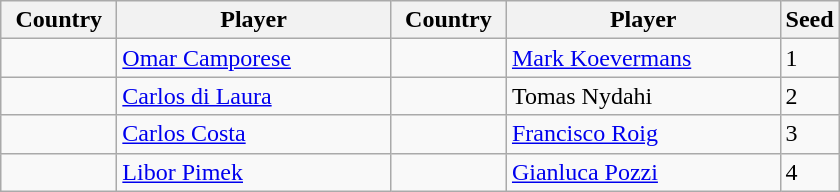<table class="sortable wikitable">
<tr>
<th width="70">Country</th>
<th width="175">Player</th>
<th width="70">Country</th>
<th width="175">Player</th>
<th>Seed</th>
</tr>
<tr>
<td></td>
<td><a href='#'>Omar Camporese</a></td>
<td></td>
<td><a href='#'>Mark Koevermans</a></td>
<td>1</td>
</tr>
<tr>
<td></td>
<td><a href='#'>Carlos di Laura</a></td>
<td></td>
<td>Tomas Nydahi</td>
<td>2</td>
</tr>
<tr>
<td></td>
<td><a href='#'>Carlos Costa</a></td>
<td></td>
<td><a href='#'>Francisco Roig</a></td>
<td>3</td>
</tr>
<tr>
<td></td>
<td><a href='#'>Libor Pimek</a></td>
<td></td>
<td><a href='#'>Gianluca Pozzi</a></td>
<td>4</td>
</tr>
</table>
